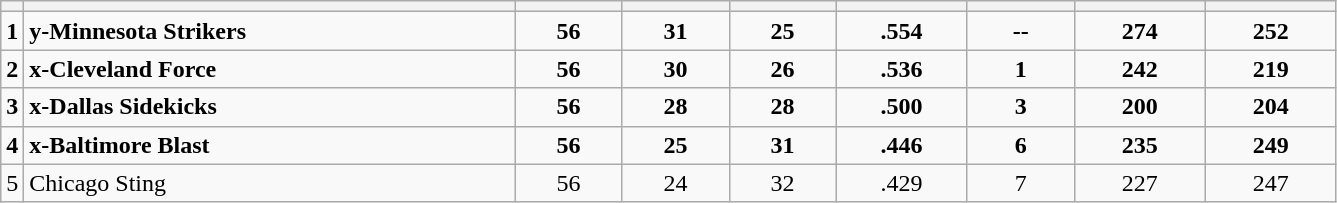<table class="wikitable sortable">
<tr>
<th style="width 5em;"></th>
<th style="width:20em;" class="unsortable"></th>
<th style="width:4em;" class="unsortable"></th>
<th style="width:4em;"></th>
<th style="width:4em;"></th>
<th style="width:5em;"></th>
<th style="width:4em;"></th>
<th style="width:5em;"></th>
<th style="width:5em;"></th>
</tr>
<tr style="font-weight: bold; text-align: center;">
<td>1</td>
<td align=left>y-Minnesota Strikers</td>
<td>56</td>
<td>31</td>
<td>25</td>
<td>.554</td>
<td>--</td>
<td>274</td>
<td>252</td>
</tr>
<tr style="font-weight: bold; text-align: center;">
<td>2</td>
<td align=left>x-Cleveland Force</td>
<td>56</td>
<td>30</td>
<td>26</td>
<td>.536</td>
<td>1</td>
<td>242</td>
<td>219</td>
</tr>
<tr style="font-weight: bold; text-align: center;">
<td>3</td>
<td align=left>x-Dallas Sidekicks</td>
<td>56</td>
<td>28</td>
<td>28</td>
<td>.500</td>
<td>3</td>
<td>200</td>
<td>204</td>
</tr>
<tr style="font-weight: bold; text-align: center;">
<td>4</td>
<td align=left>x-Baltimore Blast</td>
<td>56</td>
<td>25</td>
<td>31</td>
<td>.446</td>
<td>6</td>
<td>235</td>
<td>249</td>
</tr>
<tr style="text-align: center;">
<td>5</td>
<td align=left>Chicago Sting</td>
<td>56</td>
<td>24</td>
<td>32</td>
<td>.429</td>
<td>7</td>
<td>227</td>
<td>247</td>
</tr>
</table>
